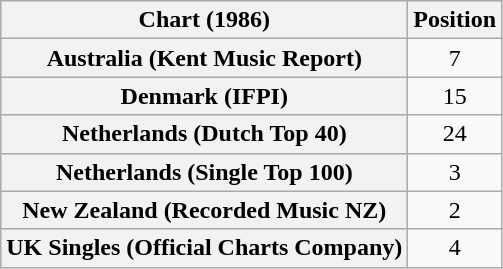<table class="wikitable plainrowheaders" style="text-align:center;">
<tr>
<th>Chart (1986)</th>
<th>Position</th>
</tr>
<tr>
<th scope="row">Australia (Kent Music Report)</th>
<td>7</td>
</tr>
<tr>
<th scope="row">Denmark (IFPI)</th>
<td>15</td>
</tr>
<tr>
<th scope="row">Netherlands (Dutch Top 40)</th>
<td>24</td>
</tr>
<tr>
<th scope="row">Netherlands (Single Top 100)</th>
<td>3</td>
</tr>
<tr>
<th scope="row">New Zealand (Recorded Music NZ)</th>
<td>2</td>
</tr>
<tr>
<th scope="row">UK Singles (Official Charts Company)</th>
<td>4</td>
</tr>
</table>
